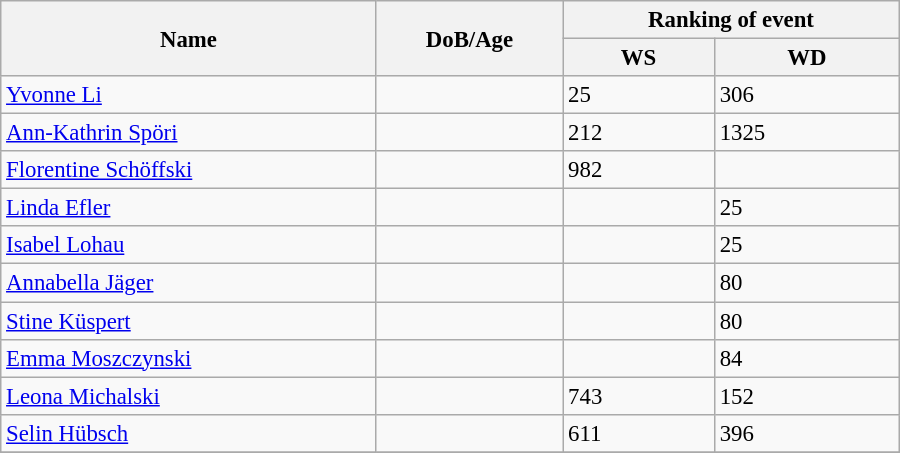<table class="wikitable"  style="width:600px; font-size:95%;">
<tr>
<th align="left" rowspan="2">Name</th>
<th align="left" rowspan="2">DoB/Age</th>
<th align="center" colspan="2">Ranking of event</th>
</tr>
<tr>
<th align="center">WS</th>
<th align="center">WD</th>
</tr>
<tr>
<td align="left"><a href='#'>Yvonne Li</a></td>
<td align="left"></td>
<td>25</td>
<td>306</td>
</tr>
<tr>
<td align="left"><a href='#'>Ann-Kathrin Spöri</a></td>
<td align="left"></td>
<td>212</td>
<td>1325</td>
</tr>
<tr>
<td align="left"><a href='#'>Florentine Schöffski</a></td>
<td align="left"></td>
<td>982</td>
<td></td>
</tr>
<tr>
<td align="left"><a href='#'>Linda Efler</a></td>
<td align="left"></td>
<td></td>
<td>25</td>
</tr>
<tr>
<td align="left"><a href='#'>Isabel Lohau</a></td>
<td align="left"></td>
<td></td>
<td>25</td>
</tr>
<tr>
<td align="left"><a href='#'>Annabella Jäger</a></td>
<td align="left"></td>
<td></td>
<td>80</td>
</tr>
<tr>
<td align="left"><a href='#'>Stine Küspert</a></td>
<td align="left"></td>
<td></td>
<td>80</td>
</tr>
<tr>
<td align="left"><a href='#'>Emma Moszczynski</a></td>
<td align="left"></td>
<td></td>
<td>84</td>
</tr>
<tr>
<td align="left"><a href='#'>Leona Michalski</a></td>
<td align="left"></td>
<td>743</td>
<td>152</td>
</tr>
<tr>
<td align="left"><a href='#'>Selin Hübsch</a></td>
<td align="left"></td>
<td>611</td>
<td>396</td>
</tr>
<tr>
</tr>
</table>
